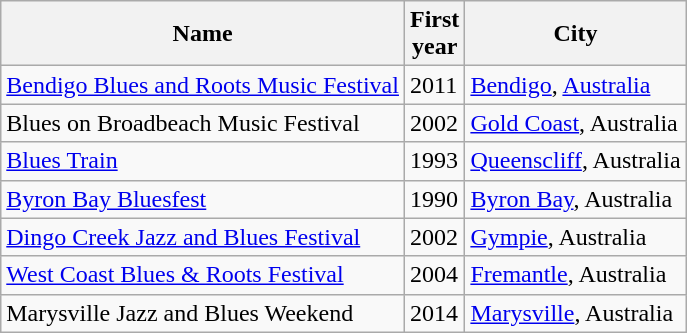<table class="wikitable sortable ">
<tr>
<th>Name</th>
<th>First<br>year</th>
<th>City</th>
</tr>
<tr>
<td><a href='#'>Bendigo Blues and Roots Music Festival</a></td>
<td>2011</td>
<td><a href='#'>Bendigo</a>, <a href='#'>Australia</a></td>
</tr>
<tr>
<td>Blues on Broadbeach Music Festival</td>
<td>2002</td>
<td><a href='#'>Gold Coast</a>, Australia</td>
</tr>
<tr>
<td><a href='#'>Blues Train</a></td>
<td>1993</td>
<td><a href='#'>Queenscliff</a>, Australia</td>
</tr>
<tr>
<td><a href='#'>Byron Bay Bluesfest</a></td>
<td>1990</td>
<td><a href='#'>Byron Bay</a>, Australia</td>
</tr>
<tr>
<td><a href='#'>Dingo Creek Jazz and Blues Festival</a></td>
<td>2002</td>
<td><a href='#'>Gympie</a>, Australia</td>
</tr>
<tr>
<td><a href='#'>West Coast Blues & Roots Festival</a></td>
<td>2004</td>
<td><a href='#'>Fremantle</a>, Australia</td>
</tr>
<tr>
<td>Marysville Jazz and Blues Weekend</td>
<td>2014</td>
<td><a href='#'>Marysville</a>, Australia</td>
</tr>
</table>
